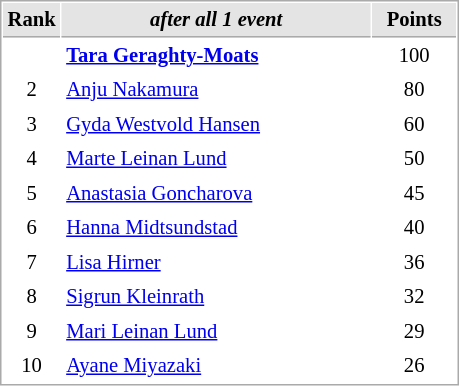<table cellspacing="1" cellpadding="3" style="border:1px solid #AAAAAA;font-size:86%">
<tr style="background-color: #E4E4E4;">
<th style="border-bottom:1px solid #AAAAAA; width: 10px;">Rank</th>
<th style="border-bottom:1px solid #AAAAAA; width: 200px;"><em>after all 1 event</em></th>
<th style="border-bottom:1px solid #AAAAAA; width: 50px;">Points</th>
</tr>
<tr>
<td align=center><strong><span>  </span></strong></td>
<td> <strong><a href='#'>Tara Geraghty-Moats</a></strong></td>
<td align=center>100</td>
</tr>
<tr>
<td align=center>2</td>
<td> <a href='#'>Anju Nakamura</a></td>
<td align=center>80</td>
</tr>
<tr>
<td align=center>3</td>
<td> <a href='#'>Gyda Westvold Hansen</a></td>
<td align=center>60</td>
</tr>
<tr>
<td align=center>4</td>
<td> <a href='#'>Marte Leinan Lund</a></td>
<td align=center>50</td>
</tr>
<tr>
<td align=center>5</td>
<td> <a href='#'>Anastasia Goncharova</a></td>
<td align=center>45</td>
</tr>
<tr>
<td align=center>6</td>
<td> <a href='#'>Hanna Midtsundstad</a></td>
<td align=center>40</td>
</tr>
<tr>
<td align=center>7</td>
<td> <a href='#'>Lisa Hirner</a></td>
<td align=center>36</td>
</tr>
<tr>
<td align=center>8</td>
<td> <a href='#'>Sigrun Kleinrath</a></td>
<td align=center>32</td>
</tr>
<tr>
<td align=center>9</td>
<td> <a href='#'>Mari Leinan Lund</a></td>
<td align=center>29</td>
</tr>
<tr>
<td align=center>10</td>
<td> <a href='#'>Ayane Miyazaki</a></td>
<td align=center>26</td>
</tr>
</table>
